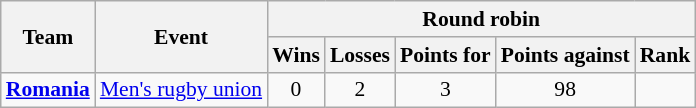<table class=wikitable style="font-size:90%">
<tr>
<th rowspan=2>Team</th>
<th rowspan=2>Event</th>
<th colspan=5>Round robin</th>
</tr>
<tr>
<th>Wins</th>
<th>Losses</th>
<th>Points for</th>
<th>Points against</th>
<th>Rank</th>
</tr>
<tr>
<td><strong><a href='#'>Romania</a></strong></td>
<td><a href='#'>Men's rugby union</a></td>
<td align=center>0</td>
<td align=center>2</td>
<td align=center>3</td>
<td align=center>98</td>
<td align=center></td>
</tr>
</table>
